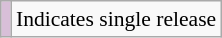<table class="wikitable" style="font-size:90%;">
<tr>
<td style="background-color:#D8BFD8"></td>
<td>Indicates single release</td>
</tr>
</table>
